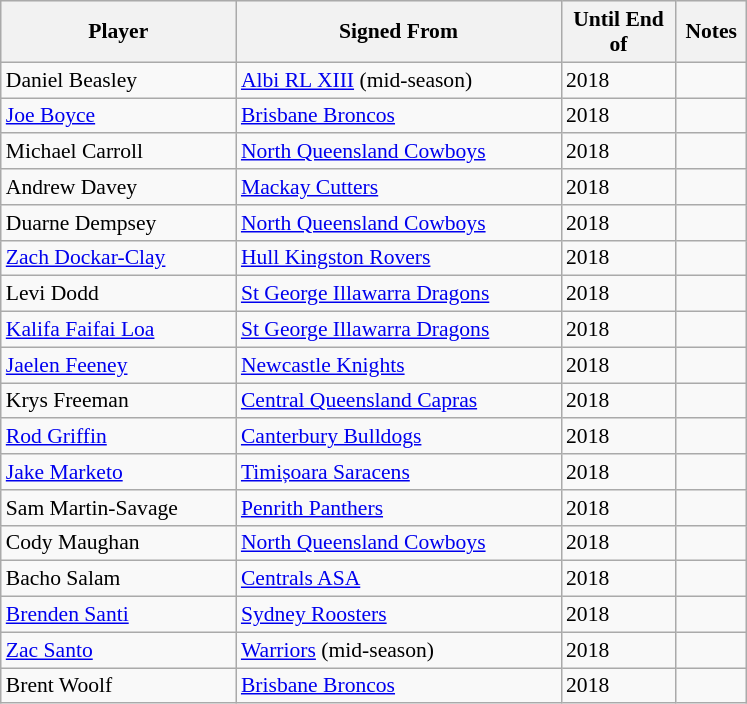<table class="wikitable defaultcenter col1left col2left" style="font-size:90%">
<tr style="background:#efefef;">
<th style="width:150px;">Player</th>
<th style="width:210px;">Signed From</th>
<th style="width:70px;">Until End of</th>
<th style="width:40px;">Notes</th>
</tr>
<tr>
<td>Daniel Beasley</td>
<td> <a href='#'>Albi RL XIII</a> (mid-season)</td>
<td>2018</td>
<td></td>
</tr>
<tr>
<td><a href='#'>Joe Boyce</a></td>
<td> <a href='#'>Brisbane Broncos</a></td>
<td>2018</td>
<td></td>
</tr>
<tr>
<td>Michael Carroll</td>
<td> <a href='#'>North Queensland Cowboys</a></td>
<td>2018</td>
<td></td>
</tr>
<tr>
<td>Andrew Davey</td>
<td> <a href='#'>Mackay Cutters</a></td>
<td>2018</td>
<td></td>
</tr>
<tr>
<td>Duarne Dempsey</td>
<td> <a href='#'>North Queensland Cowboys</a></td>
<td>2018</td>
<td></td>
</tr>
<tr>
<td><a href='#'>Zach Dockar-Clay</a></td>
<td> <a href='#'>Hull Kingston Rovers</a></td>
<td>2018</td>
<td></td>
</tr>
<tr>
<td>Levi Dodd</td>
<td> <a href='#'>St George Illawarra Dragons</a></td>
<td>2018</td>
<td></td>
</tr>
<tr>
<td><a href='#'>Kalifa Faifai Loa</a></td>
<td> <a href='#'>St George Illawarra Dragons</a></td>
<td>2018</td>
<td></td>
</tr>
<tr>
<td><a href='#'>Jaelen Feeney</a></td>
<td> <a href='#'>Newcastle Knights</a></td>
<td>2018</td>
<td></td>
</tr>
<tr>
<td>Krys Freeman</td>
<td> <a href='#'>Central Queensland Capras</a></td>
<td>2018</td>
<td></td>
</tr>
<tr>
<td><a href='#'>Rod Griffin</a></td>
<td> <a href='#'>Canterbury Bulldogs</a></td>
<td>2018</td>
<td></td>
</tr>
<tr>
<td><a href='#'>Jake Marketo</a></td>
<td> <a href='#'>Timișoara Saracens</a></td>
<td>2018</td>
<td></td>
</tr>
<tr>
<td>Sam Martin-Savage</td>
<td> <a href='#'>Penrith Panthers</a></td>
<td>2018</td>
<td></td>
</tr>
<tr>
<td>Cody Maughan</td>
<td> <a href='#'>North Queensland Cowboys</a></td>
<td>2018</td>
<td></td>
</tr>
<tr>
<td>Bacho Salam</td>
<td> <a href='#'>Centrals ASA</a></td>
<td center>2018</td>
<td></td>
</tr>
<tr>
<td><a href='#'>Brenden Santi</a></td>
<td> <a href='#'>Sydney Roosters</a></td>
<td>2018</td>
<td></td>
</tr>
<tr>
<td><a href='#'>Zac Santo</a></td>
<td> <a href='#'>Warriors</a> (mid-season)</td>
<td>2018</td>
<td></td>
</tr>
<tr>
<td>Brent Woolf</td>
<td> <a href='#'>Brisbane Broncos</a></td>
<td>2018</td>
<td></td>
</tr>
</table>
